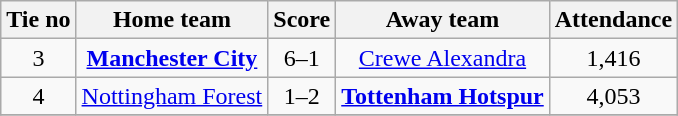<table class="wikitable" style="text-align:center">
<tr>
<th>Tie no</th>
<th>Home team</th>
<th>Score</th>
<th>Away team</th>
<th>Attendance</th>
</tr>
<tr>
<td>3</td>
<td><strong><a href='#'>Manchester City</a></strong></td>
<td>6–1</td>
<td><a href='#'>Crewe Alexandra</a></td>
<td>1,416</td>
</tr>
<tr>
<td>4</td>
<td><a href='#'>Nottingham Forest</a></td>
<td>1–2</td>
<td><strong><a href='#'>Tottenham Hotspur</a></strong></td>
<td>4,053</td>
</tr>
<tr>
</tr>
</table>
